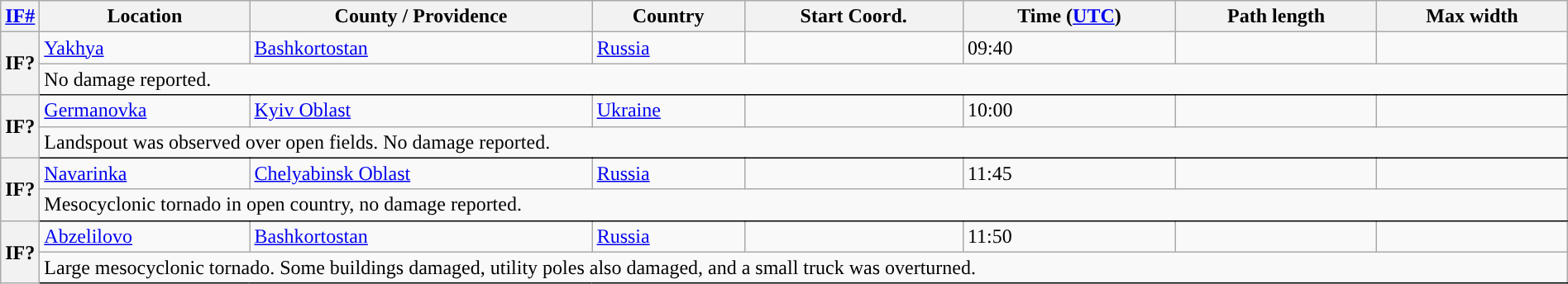<table class="wikitable sortable" style="width:100%;">
<tr>
<th scope="col" width="2%" align="center"><a href='#'>IF#</a></th>
<th scope="col" align="center" class="unsortable">Location</th>
<th scope="col" align="center" class="unsortable">County / Providence</th>
<th scope="col" align="center">Country</th>
<th scope="col" align="center">Start Coord.</th>
<th scope="col" align="center">Time (<a href='#'>UTC</a>)</th>
<th scope="col" align="center">Path length</th>
<th scope="col" align="center">Max width</th>
</tr>
<tr>
<th scope="row" rowspan="2" style="background-color:#">IF?</th>
<td><a href='#'>Yakhya</a></td>
<td><a href='#'>Bashkortostan</a></td>
<td><a href='#'>Russia</a></td>
<td></td>
<td>09:40</td>
<td></td>
<td></td>
</tr>
<tr class="expand-child">
<td colspan="8" style=" border-bottom: 1px solid black ">No damage reported.</td>
</tr>
<tr>
<th scope="row" rowspan="2" style="background-color:#">IF?</th>
<td><a href='#'>Germanovka</a></td>
<td><a href='#'>Kyiv Oblast</a></td>
<td><a href='#'>Ukraine</a></td>
<td></td>
<td>10:00</td>
<td></td>
<td></td>
</tr>
<tr class="expand-child">
<td colspan="8" style=" border-bottom: 1px solid black ">Landspout was observed over open fields. No damage reported.</td>
</tr>
<tr>
<th scope="row" rowspan="2" style="background-color:#">IF?</th>
<td><a href='#'>Navarinka</a></td>
<td><a href='#'>Chelyabinsk Oblast</a></td>
<td><a href='#'>Russia</a></td>
<td></td>
<td>11:45</td>
<td></td>
<td></td>
</tr>
<tr class="expand-child">
<td colspan="8" style=" border-bottom: 1px solid black ">Mesocyclonic tornado in open country, no damage reported.</td>
</tr>
<tr>
<th scope="row" rowspan="2" style="background-color:#">IF?</th>
<td><a href='#'>Abzelilovo</a></td>
<td><a href='#'>Bashkortostan</a></td>
<td><a href='#'>Russia</a></td>
<td></td>
<td>11:50</td>
<td></td>
<td></td>
</tr>
<tr class="expand-child">
<td colspan="8" style=" border-bottom: 1px solid black ">Large mesocyclonic tornado. Some buildings damaged, utility poles also damaged, and a small truck was overturned.</td>
</tr>
</table>
